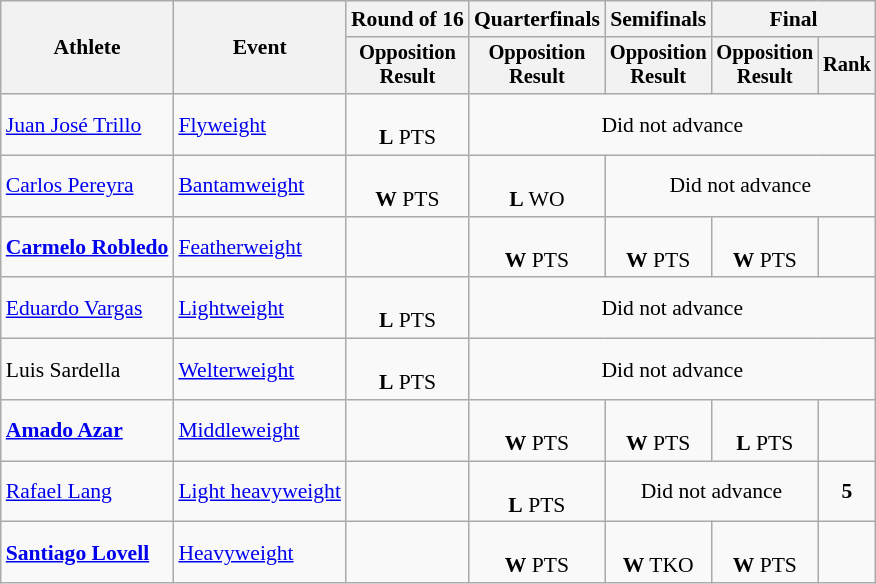<table class="wikitable" style="font-size:90%">
<tr>
<th rowspan="2">Athlete</th>
<th rowspan="2">Event</th>
<th>Round of 16</th>
<th>Quarterfinals</th>
<th>Semifinals</th>
<th colspan=2>Final</th>
</tr>
<tr style="font-size:95%">
<th>Opposition<br>Result</th>
<th>Opposition<br>Result</th>
<th>Opposition<br>Result</th>
<th>Opposition<br>Result</th>
<th>Rank</th>
</tr>
<tr align=center>
<td align=left><a href='#'>Juan José Trillo</a></td>
<td align=left><a href='#'>Flyweight</a></td>
<td><br><strong>L</strong> PTS</td>
<td colspan=4>Did not advance</td>
</tr>
<tr align=center>
<td align=left><a href='#'>Carlos Pereyra</a></td>
<td align=left><a href='#'>Bantamweight</a></td>
<td><br><strong>W</strong> PTS</td>
<td><br><strong>L</strong> WO</td>
<td colspan=3>Did not advance</td>
</tr>
<tr align=center>
<td align=left><strong><a href='#'>Carmelo Robledo</a></strong></td>
<td align=left><a href='#'>Featherweight</a></td>
<td></td>
<td><br><strong>W</strong> PTS</td>
<td><br><strong>W</strong> PTS</td>
<td><br><strong>W</strong> PTS</td>
<td></td>
</tr>
<tr align=center>
<td align=left><a href='#'>Eduardo Vargas</a></td>
<td align=left><a href='#'>Lightweight</a></td>
<td><br><strong>L</strong> PTS</td>
<td colspan=4>Did not advance</td>
</tr>
<tr align=center>
<td align=left>Luis Sardella</td>
<td align=left><a href='#'>Welterweight</a></td>
<td><br><strong>L</strong> PTS</td>
<td colspan=5>Did not advance</td>
</tr>
<tr align=center>
<td align=left><strong><a href='#'>Amado Azar</a></strong></td>
<td align=left><a href='#'>Middleweight</a></td>
<td></td>
<td><br><strong>W</strong> PTS</td>
<td><br><strong>W</strong> PTS</td>
<td><br><strong>L</strong> PTS</td>
<td></td>
</tr>
<tr align=center>
<td align=left><a href='#'>Rafael Lang</a></td>
<td align=left><a href='#'>Light heavyweight</a></td>
<td></td>
<td><br><strong>L</strong> PTS</td>
<td colspan=2>Did not advance</td>
<td><strong>5</strong></td>
</tr>
<tr align=center>
<td align=left><strong><a href='#'>Santiago Lovell</a></strong></td>
<td align=left><a href='#'>Heavyweight</a></td>
<td></td>
<td><br><strong>W</strong> PTS</td>
<td><br><strong>W</strong> TKO</td>
<td><br><strong>W</strong> PTS</td>
<td></td>
</tr>
</table>
